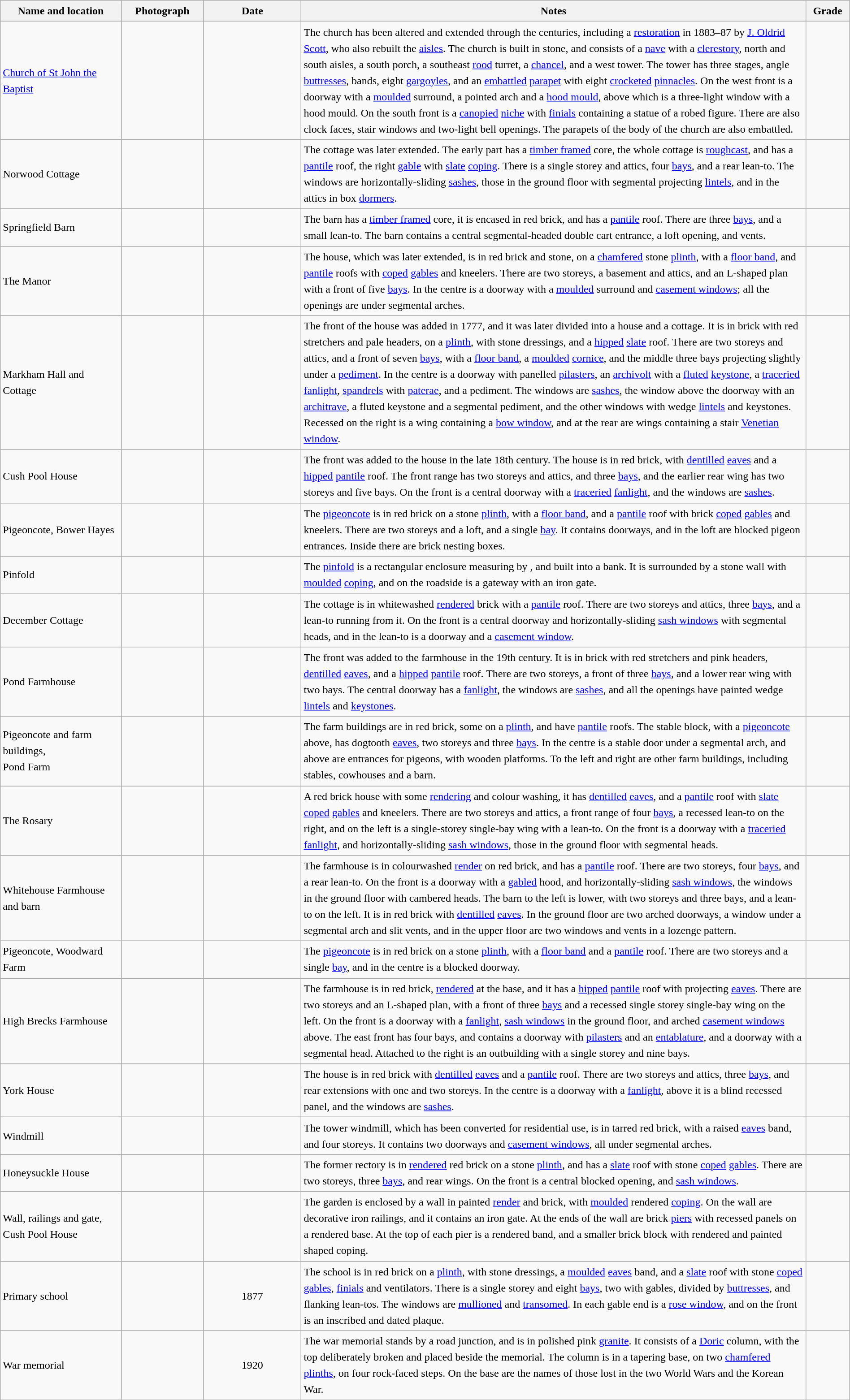<table class="wikitable sortable plainrowheaders" style="width:100%; border:0px; text-align:left; line-height:150%">
<tr>
<th scope="col"  style="width:150px">Name and location</th>
<th scope="col"  style="width:100px" class="unsortable">Photograph</th>
<th scope="col"  style="width:120px">Date</th>
<th scope="col"  style="width:650px" class="unsortable">Notes</th>
<th scope="col"  style="width:50px">Grade</th>
</tr>
<tr>
<td><a href='#'>Church of St John the Baptist</a><br><small></small></td>
<td></td>
<td align="center"></td>
<td>The church has been altered and extended through the centuries, including a <a href='#'>restoration</a> in 1883–87 by <a href='#'>J. Oldrid Scott</a>, who also rebuilt the <a href='#'>aisles</a>.  The church is built in stone, and consists of a <a href='#'>nave</a> with a <a href='#'>clerestory</a>, north and south aisles, a south porch, a southeast <a href='#'>rood</a> turret, a <a href='#'>chancel</a>, and a west tower.  The tower has three stages, angle <a href='#'>buttresses</a>, bands, eight <a href='#'>gargoyles</a>, and an <a href='#'>embattled</a> <a href='#'>parapet</a> with eight <a href='#'>crocketed</a> <a href='#'>pinnacles</a>.  On the west front is a doorway with a <a href='#'>moulded</a> surround, a pointed arch and a <a href='#'>hood mould</a>, above which is a three-light window with a hood mould.  On the south front is a <a href='#'>canopied</a> <a href='#'>niche</a> with <a href='#'>finials</a> containing a statue of a robed figure.  There are also clock faces, stair windows and two-light bell openings.  The parapets of the body of the church are also embattled.</td>
<td align="center" ></td>
</tr>
<tr>
<td>Norwood Cottage<br><small></small></td>
<td></td>
<td align="center"></td>
<td>The cottage was later extended.  The early part has a <a href='#'>timber framed</a> core, the whole cottage is <a href='#'>roughcast</a>, and has a <a href='#'>pantile</a> roof, the right <a href='#'>gable</a> with <a href='#'>slate</a> <a href='#'>coping</a>.  There is a single storey and attics, four <a href='#'>bays</a>, and a rear lean-to.  The windows are horizontally-sliding <a href='#'>sashes</a>, those in the ground floor with segmental projecting <a href='#'>lintels</a>, and in the attics in box <a href='#'>dormers</a>.</td>
<td align="center" ></td>
</tr>
<tr>
<td>Springfield Barn<br><small></small></td>
<td></td>
<td align="center"></td>
<td>The barn has a <a href='#'>timber framed</a> core, it is encased in red  brick, and has a <a href='#'>pantile</a> roof.  There are three <a href='#'>bays</a>, and a small lean-to.  The barn contains a central segmental-headed double cart entrance, a loft opening, and vents.</td>
<td align="center" ></td>
</tr>
<tr>
<td>The Manor<br><small></small></td>
<td></td>
<td align="center"></td>
<td>The house, which was later extended, is in red brick and stone, on a <a href='#'>chamfered</a> stone <a href='#'>plinth</a>, with a <a href='#'>floor band</a>, and <a href='#'>pantile</a> roofs with <a href='#'>coped</a> <a href='#'>gables</a> and kneelers.  There are two storeys, a basement and attics, and an L-shaped plan with a front of five <a href='#'>bays</a>.  In the centre is a doorway with a <a href='#'>moulded</a> surround and <a href='#'>casement windows</a>; all the openings are under segmental arches.</td>
<td align="center" ></td>
</tr>
<tr>
<td>Markham Hall and Cottage<br><small></small></td>
<td></td>
<td align="center"></td>
<td>The front of the house was added in 1777, and it was later divided into a house and a cottage.  It is in brick with red stretchers and pale headers, on a <a href='#'>plinth</a>, with stone dressings, and a <a href='#'>hipped</a> <a href='#'>slate</a> roof.  There are two storeys and attics, and a front of seven <a href='#'>bays</a>, with a <a href='#'>floor band</a>, a <a href='#'>moulded</a> <a href='#'>cornice</a>, and the middle three bays projecting slightly under a <a href='#'>pediment</a>.  In the centre is a doorway with panelled <a href='#'>pilasters</a>, an <a href='#'>archivolt</a> with a <a href='#'>fluted</a> <a href='#'>keystone</a>, a <a href='#'>traceried</a> <a href='#'>fanlight</a>, <a href='#'>spandrels</a> with <a href='#'>paterae</a>, and a pediment.  The windows are <a href='#'>sashes</a>, the window above the doorway with an <a href='#'>architrave</a>, a fluted keystone and a segmental pediment, and the other windows with wedge <a href='#'>lintels</a> and keystones.  Recessed on the right is a wing containing a <a href='#'>bow window</a>, and at the rear are wings containing a stair <a href='#'>Venetian window</a>.</td>
<td align="center" ></td>
</tr>
<tr>
<td>Cush Pool House<br><small></small></td>
<td></td>
<td align="center"></td>
<td>The front was added to the house in the late 18th century.  The house is in red brick, with <a href='#'>dentilled</a> <a href='#'>eaves</a> and a <a href='#'>hipped</a> <a href='#'>pantile</a> roof.  The front range has two storeys and attics, and three <a href='#'>bays</a>, and the earlier rear wing has two storeys and five bays.  On the front is a central doorway with a <a href='#'>traceried</a> <a href='#'>fanlight</a>, and the windows are <a href='#'>sashes</a>.</td>
<td align="center" ></td>
</tr>
<tr>
<td>Pigeoncote, Bower Hayes<br><small></small></td>
<td></td>
<td align="center"></td>
<td>The <a href='#'>pigeoncote</a> is in red brick on a stone <a href='#'>plinth</a>, with a <a href='#'>floor band</a>, and a <a href='#'>pantile</a> roof with brick <a href='#'>coped</a> <a href='#'>gables</a> and kneelers.  There are two storeys and a loft, and a single <a href='#'>bay</a>.  It contains doorways, and in the loft are blocked pigeon entrances.  Inside there are brick nesting boxes.</td>
<td align="center" ></td>
</tr>
<tr>
<td>Pinfold<br><small></small></td>
<td></td>
<td align="center"></td>
<td>The <a href='#'>pinfold</a> is a rectangular enclosure measuring  by , and built into a bank.  It is surrounded by a stone wall with <a href='#'>moulded</a> <a href='#'>coping</a>, and on the roadside is a gateway with an iron gate.</td>
<td align="center" ></td>
</tr>
<tr>
<td>December Cottage<br><small></small></td>
<td></td>
<td align="center"></td>
<td>The cottage is in whitewashed <a href='#'>rendered</a> brick with a <a href='#'>pantile</a> roof.  There are two storeys and attics, three <a href='#'>bays</a>, and a lean-to running from it. On the front is a central doorway and horizontally-sliding <a href='#'>sash windows</a> with segmental heads, and in the lean-to is a doorway and a <a href='#'>casement window</a>.</td>
<td align="center" ></td>
</tr>
<tr>
<td>Pond Farmhouse<br><small></small></td>
<td></td>
<td align="center"></td>
<td>The front was added to the farmhouse in the 19th century.  It is in brick with red stretchers and pink headers, <a href='#'>dentilled</a> <a href='#'>eaves</a>, and a <a href='#'>hipped</a> <a href='#'>pantile</a> roof.  There are two storeys, a front of three <a href='#'>bays</a>, and a lower rear wing with two bays.  The central doorway has a <a href='#'>fanlight</a>, the windows are <a href='#'>sashes</a>, and all the openings have painted wedge <a href='#'>lintels</a> and <a href='#'>keystones</a>.</td>
<td align="center" ></td>
</tr>
<tr>
<td>Pigeoncote and farm buildings,<br>Pond Farm<br><small></small></td>
<td></td>
<td align="center"></td>
<td>The farm buildings are in red brick, some on a <a href='#'>plinth</a>, and have <a href='#'>pantile</a> roofs.  The stable block, with a <a href='#'>pigeoncote</a> above, has dogtooth <a href='#'>eaves</a>, two storeys and three <a href='#'>bays</a>.  In the centre is a stable door under a segmental arch, and above are entrances for pigeons, with wooden platforms.  To the left and right are other farm buildings, including stables, cowhouses and a barn.</td>
<td align="center" ></td>
</tr>
<tr>
<td>The Rosary<br><small></small></td>
<td></td>
<td align="center"></td>
<td>A red brick house with some <a href='#'>rendering</a> and colour washing, it has <a href='#'>dentilled</a> <a href='#'>eaves</a>, and a <a href='#'>pantile</a> roof with <a href='#'>slate</a> <a href='#'>coped</a> <a href='#'>gables</a> and kneelers.  There are two storeys and attics, a front range of four <a href='#'>bays</a>, a recessed lean-to on the right, and on the left is a single-storey single-bay wing with a lean-to.  On the front is a doorway with a <a href='#'>traceried</a> <a href='#'>fanlight</a>, and horizontally-sliding <a href='#'>sash windows</a>, those in the ground floor with segmental heads.</td>
<td align="center" ></td>
</tr>
<tr>
<td>Whitehouse Farmhouse and barn<br><small></small></td>
<td></td>
<td align="center"></td>
<td>The farmhouse is in colourwashed <a href='#'>render</a> on red brick, and has a <a href='#'>pantile</a> roof.  There are two storeys, four <a href='#'>bays</a>, and a rear lean-to.  On the front is a doorway with a <a href='#'>gabled</a> hood, and horizontally-sliding <a href='#'>sash windows</a>, the windows in the ground floor with cambered heads.  The barn to the left is lower, with two storeys and three bays, and a lean-to on the left.  It is in red brick with <a href='#'>dentilled</a> <a href='#'>eaves</a>. In the ground floor are two arched doorways, a window under a segmental arch and slit vents, and in the upper floor are two windows and vents in a lozenge pattern.</td>
<td align="center" ></td>
</tr>
<tr>
<td>Pigeoncote, Woodward Farm<br><small></small></td>
<td></td>
<td align="center"></td>
<td>The <a href='#'>pigeoncote</a> is in red brick on a stone <a href='#'>plinth</a>, with a <a href='#'>floor band</a> and a <a href='#'>pantile</a> roof.  There are two storeys and a single <a href='#'>bay</a>, and in the centre is a blocked doorway.</td>
<td align="center" ></td>
</tr>
<tr>
<td>High Brecks Farmhouse<br><small></small></td>
<td></td>
<td align="center"></td>
<td>The farmhouse is in red brick, <a href='#'>rendered</a> at the base, and it has a <a href='#'>hipped</a> <a href='#'>pantile</a> roof with projecting <a href='#'>eaves</a>.  There are two storeys and an L-shaped plan, with a front of three <a href='#'>bays</a> and a recessed single storey single-bay wing on the left.  On the front is a doorway with a <a href='#'>fanlight</a>, <a href='#'>sash windows</a> in the ground floor, and arched <a href='#'>casement windows</a> above.  The east front has four bays, and contains a doorway with <a href='#'>pilasters</a> and an <a href='#'>entablature</a>, and a doorway with a segmental head.  Attached to the right is an outbuilding with a single storey and nine bays.</td>
<td align="center" ></td>
</tr>
<tr>
<td>York House<br><small></small></td>
<td></td>
<td align="center"></td>
<td>The house is in red brick with <a href='#'>dentilled</a> <a href='#'>eaves</a> and a <a href='#'>pantile</a> roof.  There are two storeys and attics, three <a href='#'>bays</a>, and rear extensions with one and two storeys.  In the centre is a doorway with a <a href='#'>fanlight</a>, above it is a blind recessed panel, and the windows are <a href='#'>sashes</a>.</td>
<td align="center" ></td>
</tr>
<tr>
<td>Windmill<br><small></small></td>
<td></td>
<td align="center"></td>
<td>The tower windmill, which has been converted for residential use, is in tarred red brick, with a raised <a href='#'>eaves</a> band, and four storeys.  It contains two doorways and <a href='#'>casement windows</a>, all under segmental arches.</td>
<td align="center" ></td>
</tr>
<tr>
<td>Honeysuckle House<br><small></small></td>
<td></td>
<td align="center"></td>
<td>The former rectory is in <a href='#'>rendered</a> red brick on a stone <a href='#'>plinth</a>, and has a <a href='#'>slate</a> roof with stone <a href='#'>coped</a> <a href='#'>gables</a>.  There are two storeys, three <a href='#'>bays</a>, and rear wings.  On the front is a central blocked opening, and <a href='#'>sash windows</a>.</td>
<td align="center" ></td>
</tr>
<tr>
<td>Wall, railings and gate,<br>Cush Pool House<br><small></small></td>
<td></td>
<td align="center"></td>
<td>The garden is enclosed by a wall in painted <a href='#'>render</a> and brick, with <a href='#'>moulded</a> rendered <a href='#'>coping</a>.  On the wall are decorative iron railings, and it contains an iron gate. At the ends of the wall are brick <a href='#'>piers</a> with recessed panels on a rendered base.  At the top of each pier is a rendered band, and a smaller brick block with rendered and painted shaped coping.</td>
<td align="center" ></td>
</tr>
<tr>
<td>Primary school<br><small></small></td>
<td></td>
<td align="center">1877</td>
<td>The school is in red brick on a <a href='#'>plinth</a>, with stone dressings, a <a href='#'>moulded</a> <a href='#'>eaves</a> band, and a <a href='#'>slate</a> roof with stone <a href='#'>coped</a> <a href='#'>gables</a>, <a href='#'>finials</a> and ventilators.  There is a single storey and eight <a href='#'>bays</a>, two with gables, divided by <a href='#'>buttresses</a>, and flanking lean-tos.  The windows are <a href='#'>mullioned</a> and <a href='#'>transomed</a>.  In each gable end is a <a href='#'>rose window</a>, and on the front is an inscribed and dated plaque.</td>
<td align="center" ></td>
</tr>
<tr>
<td>War memorial<br><small></small></td>
<td></td>
<td align="center">1920</td>
<td>The war memorial stands by a road junction, and is in polished pink <a href='#'>granite</a>.  It consists of a <a href='#'>Doric</a> column, with the top deliberately broken and placed beside the memorial.  The column is in a tapering base, on two <a href='#'>chamfered</a> <a href='#'>plinths</a>, on four rock-faced steps.  On the base are the names of those lost in the two World Wars and the Korean War.</td>
<td align="center" ></td>
</tr>
<tr>
</tr>
</table>
